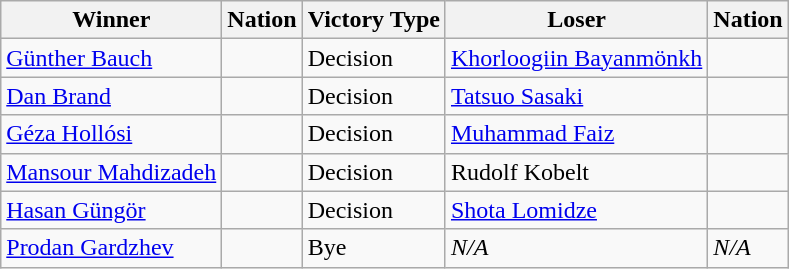<table class="wikitable sortable" style="text-align:left;">
<tr>
<th>Winner</th>
<th>Nation</th>
<th>Victory Type</th>
<th>Loser</th>
<th>Nation</th>
</tr>
<tr>
<td><a href='#'>Günther Bauch</a></td>
<td></td>
<td>Decision</td>
<td><a href='#'>Khorloogiin Bayanmönkh</a></td>
<td></td>
</tr>
<tr>
<td><a href='#'>Dan Brand</a></td>
<td></td>
<td>Decision</td>
<td><a href='#'>Tatsuo Sasaki</a></td>
<td></td>
</tr>
<tr>
<td><a href='#'>Géza Hollósi</a></td>
<td></td>
<td>Decision</td>
<td><a href='#'>Muhammad Faiz</a></td>
<td></td>
</tr>
<tr>
<td><a href='#'>Mansour Mahdizadeh</a></td>
<td></td>
<td>Decision</td>
<td>Rudolf Kobelt</td>
<td></td>
</tr>
<tr>
<td><a href='#'>Hasan Güngör</a></td>
<td></td>
<td>Decision</td>
<td><a href='#'>Shota Lomidze</a></td>
<td></td>
</tr>
<tr>
<td><a href='#'>Prodan Gardzhev</a></td>
<td></td>
<td>Bye</td>
<td><em>N/A</em></td>
<td><em>N/A</em></td>
</tr>
</table>
